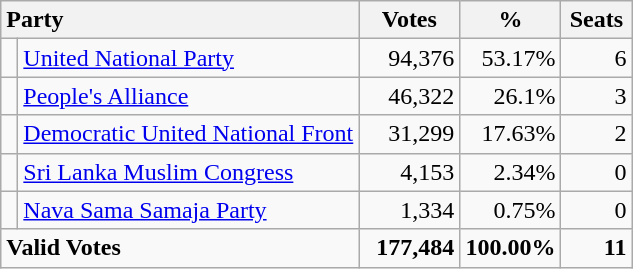<table class="wikitable" style="text-align:right;">
<tr>
<th style="text-align:left;" colspan="2">Party</th>
<th style="text-align:center; width:60px;">Votes</th>
<th style="text-align:center; width:60px;">%</th>
<th style="text-align:center; width:40px;">Seats</th>
</tr>
<tr>
<td bgcolor=> </td>
<td align=left><a href='#'>United National Party</a></td>
<td>94,376</td>
<td>53.17%</td>
<td>6</td>
</tr>
<tr>
<td bgcolor=> </td>
<td align=left><a href='#'>People's Alliance</a></td>
<td>46,322</td>
<td>26.1%</td>
<td>3</td>
</tr>
<tr>
<td bgcolor=> </td>
<td align=left><a href='#'>Democratic United National Front</a></td>
<td>31,299</td>
<td>17.63%</td>
<td>2</td>
</tr>
<tr>
<td bgcolor=> </td>
<td align=left><a href='#'>Sri Lanka Muslim Congress</a></td>
<td>4,153</td>
<td>2.34%</td>
<td>0</td>
</tr>
<tr>
<td bgcolor=> </td>
<td align=left><a href='#'>Nava Sama Samaja Party</a></td>
<td>1,334</td>
<td>0.75%</td>
<td>0</td>
</tr>
<tr style="font-weight:bold">
<td style="text-align:left;" colspan="2">Valid Votes</td>
<td>177,484</td>
<td>100.00%</td>
<td>11</td>
</tr>
</table>
